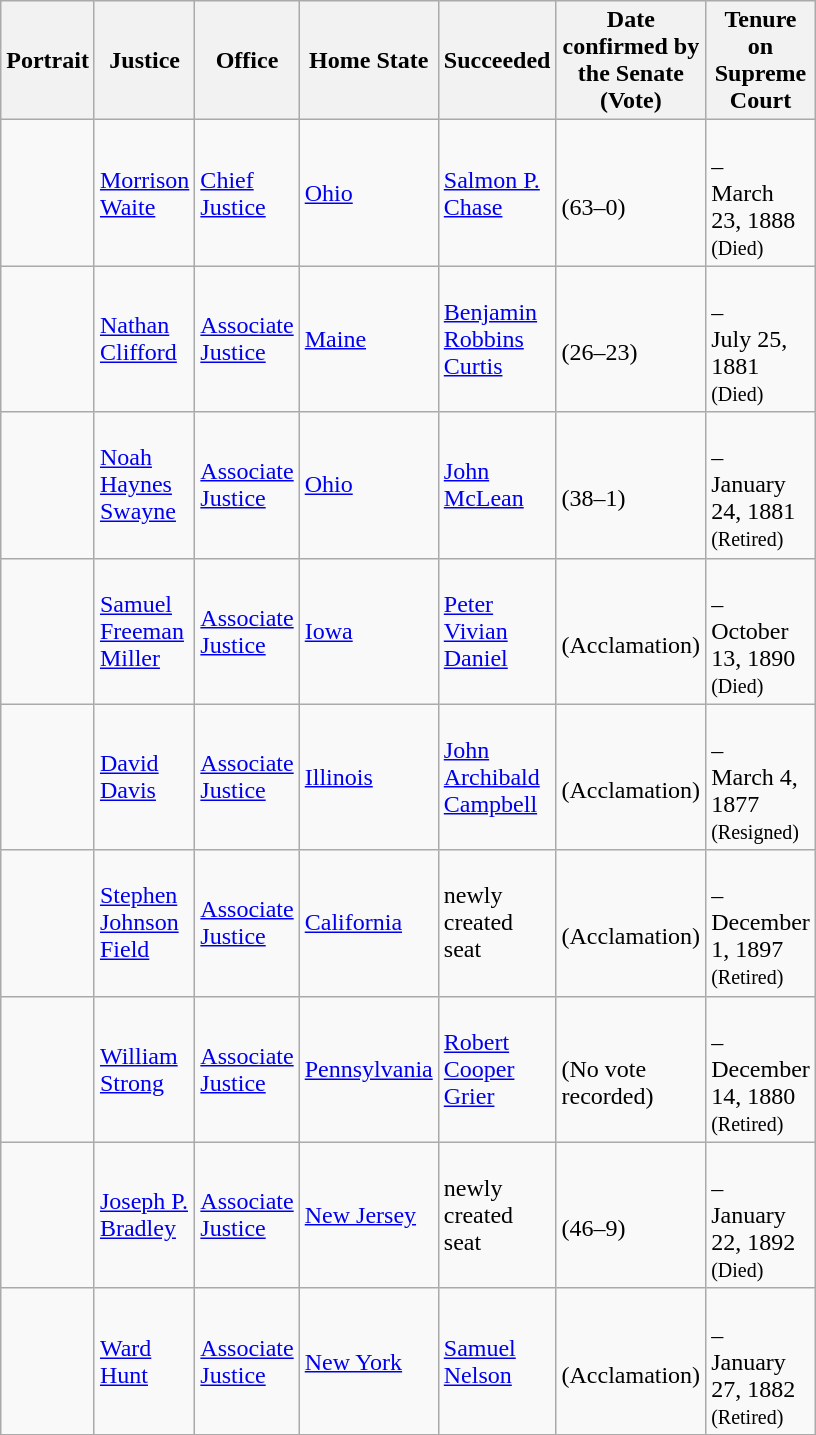<table class="wikitable sortable">
<tr>
<th scope="col" style="width: 10px;">Portrait</th>
<th scope="col" style="width: 10px;">Justice</th>
<th scope="col" style="width: 10px;">Office</th>
<th scope="col" style="width: 10px;">Home State</th>
<th scope="col" style="width: 10px;">Succeeded</th>
<th scope="col" style="width: 10px;">Date confirmed by the Senate<br>(Vote)</th>
<th scope="col" style="width: 10px;">Tenure on Supreme Court</th>
</tr>
<tr>
<td></td>
<td><a href='#'>Morrison Waite</a></td>
<td><a href='#'>Chief Justice</a></td>
<td><a href='#'>Ohio</a></td>
<td><a href='#'>Salmon P. Chase</a></td>
<td><br>(63–0)</td>
<td><br>–<br>March 23, 1888<br><small>(Died)</small></td>
</tr>
<tr>
<td></td>
<td><a href='#'>Nathan Clifford</a></td>
<td><a href='#'>Associate Justice</a></td>
<td><a href='#'>Maine</a></td>
<td><a href='#'>Benjamin Robbins Curtis</a></td>
<td><br>(26–23)</td>
<td><br>–<br>July 25, 1881<br><small>(Died)</small></td>
</tr>
<tr>
<td></td>
<td><a href='#'>Noah Haynes Swayne</a></td>
<td><a href='#'>Associate Justice</a></td>
<td><a href='#'>Ohio</a></td>
<td><a href='#'>John McLean</a></td>
<td><br>(38–1)</td>
<td><br>–<br>January 24, 1881<br><small>(Retired)</small></td>
</tr>
<tr>
<td></td>
<td><a href='#'>Samuel Freeman Miller</a></td>
<td><a href='#'>Associate Justice</a></td>
<td><a href='#'>Iowa</a></td>
<td><a href='#'>Peter Vivian Daniel</a></td>
<td><br>(Acclamation)</td>
<td><br>–<br>October 13, 1890<br><small>(Died)</small></td>
</tr>
<tr>
<td></td>
<td><a href='#'>David Davis</a></td>
<td><a href='#'>Associate Justice</a></td>
<td><a href='#'>Illinois</a></td>
<td><a href='#'>John Archibald Campbell</a></td>
<td><br>(Acclamation)</td>
<td><br>–<br>March 4, 1877<br><small>(Resigned)</small></td>
</tr>
<tr>
<td></td>
<td><a href='#'>Stephen Johnson Field</a></td>
<td><a href='#'>Associate Justice</a></td>
<td><a href='#'>California</a></td>
<td>newly created seat</td>
<td><br>(Acclamation)</td>
<td><br>–<br>December 1, 1897<br><small>(Retired)</small></td>
</tr>
<tr>
<td></td>
<td><a href='#'>William Strong</a></td>
<td><a href='#'>Associate Justice</a></td>
<td><a href='#'>Pennsylvania</a></td>
<td><a href='#'>Robert Cooper Grier</a></td>
<td><br>(No vote recorded)</td>
<td><br>–<br>December 14, 1880<br><small>(Retired)</small></td>
</tr>
<tr>
<td></td>
<td><a href='#'>Joseph P. Bradley</a></td>
<td><a href='#'>Associate Justice</a></td>
<td><a href='#'>New Jersey</a></td>
<td>newly created seat</td>
<td><br>(46–9)</td>
<td><br>–<br>January 22, 1892<br><small>(Died)</small></td>
</tr>
<tr>
<td></td>
<td><a href='#'>Ward Hunt</a></td>
<td><a href='#'>Associate Justice</a></td>
<td><a href='#'>New York</a></td>
<td><a href='#'>Samuel Nelson</a></td>
<td><br>(Acclamation)</td>
<td><br>–<br>January 27, 1882<br><small>(Retired)</small></td>
</tr>
<tr>
</tr>
</table>
